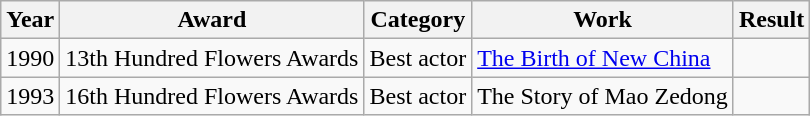<table class="wikitable plainrowheaders sortable">
<tr>
<th>Year</th>
<th>Award</th>
<th>Category</th>
<th>Work</th>
<th>Result</th>
</tr>
<tr>
<td>1990</td>
<td>13th Hundred Flowers Awards</td>
<td>Best actor</td>
<td><a href='#'>The Birth of New China</a></td>
<td></td>
</tr>
<tr>
<td>1993</td>
<td>16th Hundred Flowers Awards</td>
<td>Best actor</td>
<td>The Story of Mao Zedong</td>
<td></td>
</tr>
</table>
